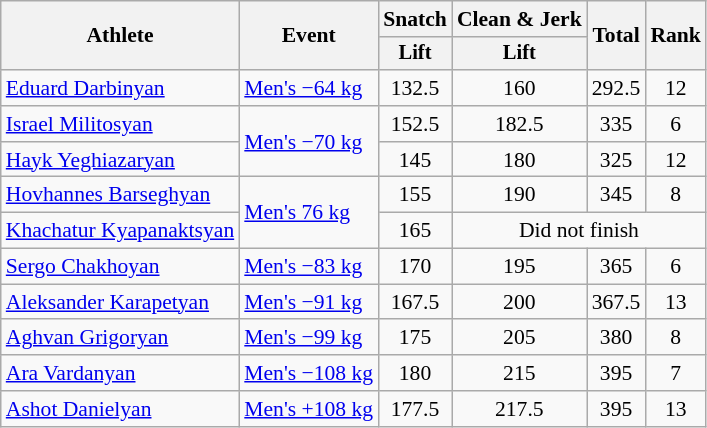<table class="wikitable" style="font-size:90%">
<tr>
<th rowspan="2">Athlete</th>
<th rowspan="2">Event</th>
<th>Snatch</th>
<th>Clean & Jerk</th>
<th rowspan="2">Total</th>
<th rowspan="2">Rank</th>
</tr>
<tr style="font-size:95%">
<th>Lift</th>
<th>Lift</th>
</tr>
<tr align=center>
<td align=left><a href='#'>Eduard Darbinyan</a></td>
<td align=left><a href='#'>Men's −64 kg</a></td>
<td>132.5</td>
<td>160</td>
<td>292.5</td>
<td>12</td>
</tr>
<tr align=center>
<td align=left><a href='#'>Israel Militosyan</a></td>
<td align=left rowspan=2><a href='#'>Men's −70 kg</a></td>
<td>152.5</td>
<td>182.5</td>
<td>335</td>
<td>6</td>
</tr>
<tr align=center>
<td align=left><a href='#'>Hayk Yeghiazaryan</a></td>
<td>145</td>
<td>180</td>
<td>325</td>
<td>12</td>
</tr>
<tr align=center>
<td align=left><a href='#'>Hovhannes Barseghyan</a></td>
<td align=left rowspan=2><a href='#'>Men's 76 kg</a></td>
<td>155</td>
<td>190</td>
<td>345</td>
<td>8</td>
</tr>
<tr align=center>
<td align=left><a href='#'>Khachatur Kyapanaktsyan</a></td>
<td>165</td>
<td colspan=3>Did not finish</td>
</tr>
<tr align=center>
<td align=left><a href='#'>Sergo Chakhoyan</a></td>
<td align=left><a href='#'>Men's −83 kg</a></td>
<td>170</td>
<td>195</td>
<td>365</td>
<td>6</td>
</tr>
<tr align=center>
<td align=left><a href='#'>Aleksander Karapetyan</a></td>
<td align=left><a href='#'>Men's −91 kg</a></td>
<td>167.5</td>
<td>200</td>
<td>367.5</td>
<td>13</td>
</tr>
<tr align=center>
<td align=left><a href='#'>Aghvan Grigoryan</a></td>
<td align=left><a href='#'>Men's −99 kg</a></td>
<td>175</td>
<td>205</td>
<td>380</td>
<td>8</td>
</tr>
<tr align=center>
<td align=left><a href='#'>Ara Vardanyan</a></td>
<td align=left><a href='#'>Men's −108 kg</a></td>
<td>180</td>
<td>215</td>
<td>395</td>
<td>7</td>
</tr>
<tr align=center>
<td align=left><a href='#'>Ashot Danielyan</a></td>
<td align=left><a href='#'>Men's +108 kg</a></td>
<td>177.5</td>
<td>217.5</td>
<td>395</td>
<td>13</td>
</tr>
</table>
